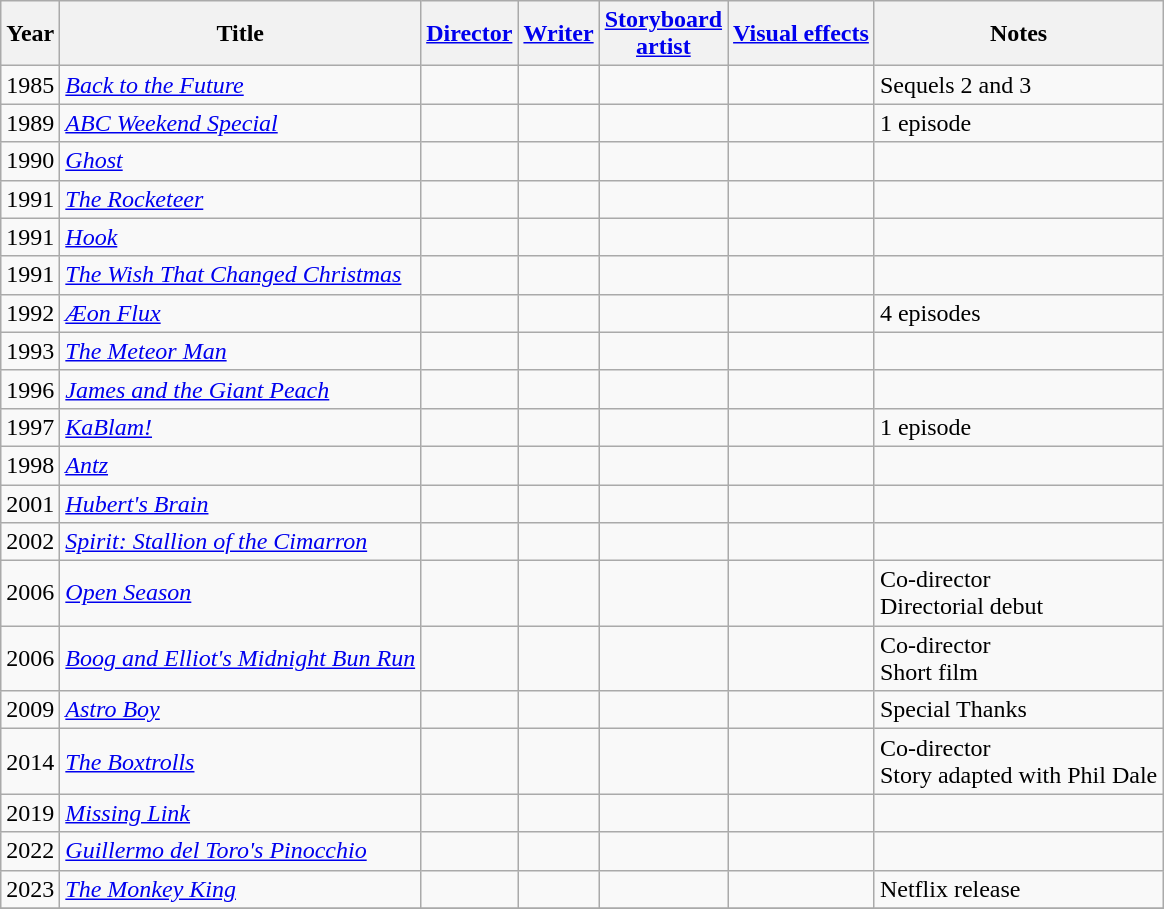<table class="wikitable">
<tr>
<th>Year</th>
<th>Title</th>
<th><a href='#'>Director</a></th>
<th><a href='#'>Writer</a></th>
<th><a href='#'>Storyboard<br>artist</a></th>
<th><a href='#'>Visual effects</a></th>
<th>Notes</th>
</tr>
<tr>
<td>1985</td>
<td><em><a href='#'>Back to the Future</a></em></td>
<td></td>
<td></td>
<td></td>
<td></td>
<td>Sequels 2 and 3</td>
</tr>
<tr>
<td>1989</td>
<td><em><a href='#'>ABC Weekend Special</a></em></td>
<td></td>
<td></td>
<td></td>
<td></td>
<td>1 episode</td>
</tr>
<tr>
<td>1990</td>
<td><em><a href='#'>Ghost</a></em></td>
<td></td>
<td></td>
<td></td>
<td></td>
<td></td>
</tr>
<tr>
<td>1991</td>
<td><em><a href='#'>The Rocketeer</a></em></td>
<td></td>
<td></td>
<td></td>
<td></td>
<td></td>
</tr>
<tr>
<td>1991</td>
<td><em><a href='#'>Hook</a></em></td>
<td></td>
<td></td>
<td></td>
<td></td>
<td></td>
</tr>
<tr>
<td>1991</td>
<td><em><a href='#'>The Wish That Changed Christmas</a></em></td>
<td></td>
<td></td>
<td></td>
<td></td>
<td></td>
</tr>
<tr>
<td>1992</td>
<td><em><a href='#'>Æon Flux</a></em></td>
<td></td>
<td></td>
<td></td>
<td></td>
<td>4 episodes</td>
</tr>
<tr>
<td>1993</td>
<td><em><a href='#'>The Meteor Man</a></em></td>
<td></td>
<td></td>
<td></td>
<td></td>
<td></td>
</tr>
<tr>
<td>1996</td>
<td><em><a href='#'>James and the Giant Peach</a></em></td>
<td></td>
<td></td>
<td></td>
<td></td>
<td></td>
</tr>
<tr>
<td>1997</td>
<td><em><a href='#'>KaBlam!</a></em></td>
<td></td>
<td></td>
<td></td>
<td></td>
<td>1 episode</td>
</tr>
<tr>
<td>1998</td>
<td><em><a href='#'>Antz</a></em></td>
<td></td>
<td></td>
<td></td>
<td></td>
<td></td>
</tr>
<tr>
<td>2001</td>
<td><em><a href='#'>Hubert's Brain</a></em></td>
<td></td>
<td></td>
<td></td>
<td></td>
<td></td>
</tr>
<tr>
<td>2002</td>
<td><em><a href='#'>Spirit: Stallion of the Cimarron</a></em></td>
<td></td>
<td></td>
<td></td>
<td></td>
<td></td>
</tr>
<tr>
<td>2006</td>
<td><em><a href='#'>Open Season</a></em></td>
<td></td>
<td></td>
<td></td>
<td></td>
<td>Co-director<br>Directorial debut</td>
</tr>
<tr>
<td>2006</td>
<td><em><a href='#'>Boog and Elliot's Midnight Bun Run</a></em></td>
<td></td>
<td></td>
<td></td>
<td></td>
<td>Co-director<br>Short film</td>
</tr>
<tr>
<td>2009</td>
<td><em><a href='#'>Astro Boy</a></em></td>
<td></td>
<td></td>
<td></td>
<td></td>
<td>Special Thanks</td>
</tr>
<tr>
<td>2014</td>
<td><em><a href='#'>The Boxtrolls</a></em></td>
<td></td>
<td></td>
<td></td>
<td></td>
<td>Co-director<br>Story adapted with Phil Dale</td>
</tr>
<tr>
<td>2019</td>
<td><em><a href='#'>Missing Link</a></em></td>
<td></td>
<td></td>
<td></td>
<td></td>
<td></td>
</tr>
<tr>
<td>2022</td>
<td><em><a href='#'>Guillermo del Toro's Pinocchio</a></em></td>
<td></td>
<td></td>
<td></td>
<td></td>
<td></td>
</tr>
<tr>
<td>2023</td>
<td><em><a href='#'>The Monkey King</a></em></td>
<td></td>
<td></td>
<td></td>
<td></td>
<td>Netflix release</td>
</tr>
<tr>
</tr>
</table>
